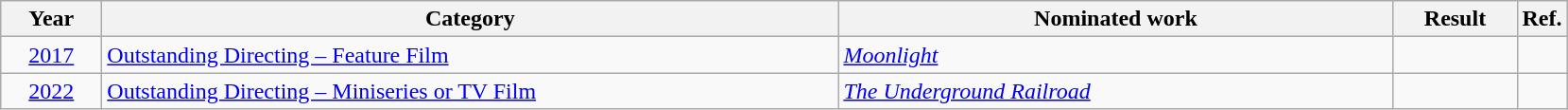<table class=wikitable>
<tr>
<th scope="col" style="width:4em;">Year</th>
<th scope="col" style="width:32em;">Category</th>
<th scope="col" style="width:24em;">Nominated work</th>
<th scope="col" style="width:5em;">Result</th>
<th>Ref.</th>
</tr>
<tr>
<td style="text-align:center;"><a href='#'>2017</a></td>
<td><a href='#'>Outstanding Directing – Feature Film</a></td>
<td><em><a href='#'>Moonlight</a></em></td>
<td></td>
<td></td>
</tr>
<tr>
<td style="text-align:center;"><a href='#'>2022</a></td>
<td><a href='#'>Outstanding Directing – Miniseries or TV Film</a></td>
<td><em><a href='#'>The Underground Railroad</a></em></td>
<td></td>
<td></td>
</tr>
</table>
